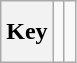<table class="wikitable" style="height:2.6em">
<tr>
<th>Key</th>
<td></td>
<td></td>
</tr>
</table>
